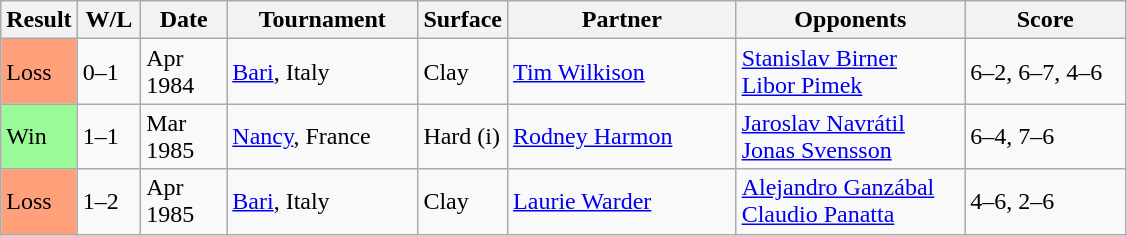<table class="sortable wikitable">
<tr>
<th style="width:40px">Result</th>
<th style="width:35px" class="unsortable">W/L</th>
<th style="width:50px">Date</th>
<th style="width:120px">Tournament</th>
<th style="width:50px">Surface</th>
<th style="width:145px">Partner</th>
<th style="width:145px">Opponents</th>
<th style="width:100px" class="unsortable">Score</th>
</tr>
<tr>
<td style="background:#ffa07a;">Loss</td>
<td>0–1</td>
<td>Apr 1984</td>
<td><a href='#'>Bari</a>, Italy</td>
<td>Clay</td>
<td> <a href='#'>Tim Wilkison</a></td>
<td> <a href='#'>Stanislav Birner</a> <br>  <a href='#'>Libor Pimek</a></td>
<td>6–2, 6–7, 4–6</td>
</tr>
<tr>
<td style="background:#98fb98;">Win</td>
<td>1–1</td>
<td>Mar 1985</td>
<td><a href='#'>Nancy</a>, France</td>
<td>Hard (i)</td>
<td> <a href='#'>Rodney Harmon</a></td>
<td> <a href='#'>Jaroslav Navrátil</a> <br>  <a href='#'>Jonas Svensson</a></td>
<td>6–4, 7–6</td>
</tr>
<tr>
<td style="background:#ffa07a;">Loss</td>
<td>1–2</td>
<td>Apr 1985</td>
<td><a href='#'>Bari</a>, Italy</td>
<td>Clay</td>
<td> <a href='#'>Laurie Warder</a></td>
<td> <a href='#'>Alejandro Ganzábal</a> <br>  <a href='#'>Claudio Panatta</a></td>
<td>4–6, 2–6</td>
</tr>
</table>
